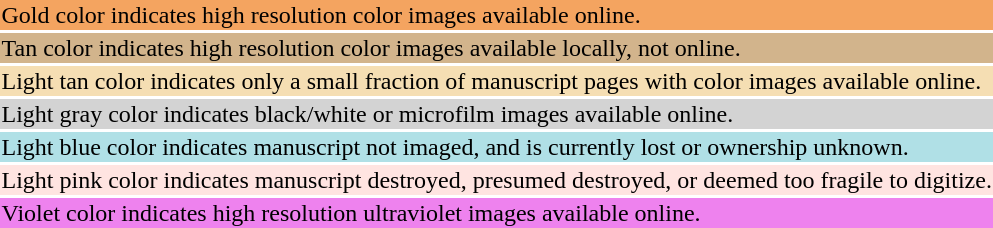<table style="background:transparent">
<tr>
<td bgcolor="sandybrown">Gold color indicates high resolution color images available online.</td>
</tr>
<tr>
<td bgcolor="tan">Tan color indicates high resolution color images available locally, not online.</td>
</tr>
<tr>
<td bgcolor="wheat">Light tan color indicates only a small fraction of manuscript pages with color images available online.</td>
</tr>
<tr>
<td bgcolor="lightgray">Light gray color indicates black/white or microfilm images available online.</td>
</tr>
<tr>
<td bgcolor="powderblue">Light blue color indicates manuscript not imaged, and is currently lost or ownership unknown.</td>
</tr>
<tr>
<td bgcolor="mistyrose">Light pink color indicates manuscript destroyed, presumed destroyed, or deemed too fragile to digitize.</td>
</tr>
<tr>
<td bgcolor="violet">Violet color indicates high resolution ultraviolet images available online.</td>
</tr>
</table>
